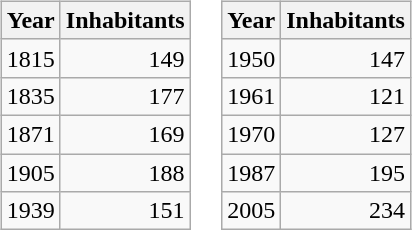<table border="0">
<tr>
<td valign="top"><br><table class="wikitable">
<tr>
<th>Year</th>
<th>Inhabitants</th>
</tr>
<tr>
<td>1815</td>
<td align="right">149</td>
</tr>
<tr>
<td>1835</td>
<td align="right">177</td>
</tr>
<tr>
<td>1871</td>
<td align="right">169</td>
</tr>
<tr>
<td>1905</td>
<td align="right">188</td>
</tr>
<tr>
<td>1939</td>
<td align="right">151</td>
</tr>
</table>
</td>
<td valign="top"><br><table class="wikitable">
<tr>
<th>Year</th>
<th>Inhabitants</th>
</tr>
<tr>
<td>1950</td>
<td align="right">147</td>
</tr>
<tr>
<td>1961</td>
<td align="right">121</td>
</tr>
<tr>
<td>1970</td>
<td align="right">127</td>
</tr>
<tr>
<td>1987</td>
<td align="right">195</td>
</tr>
<tr>
<td>2005</td>
<td align="right">234</td>
</tr>
</table>
</td>
</tr>
</table>
